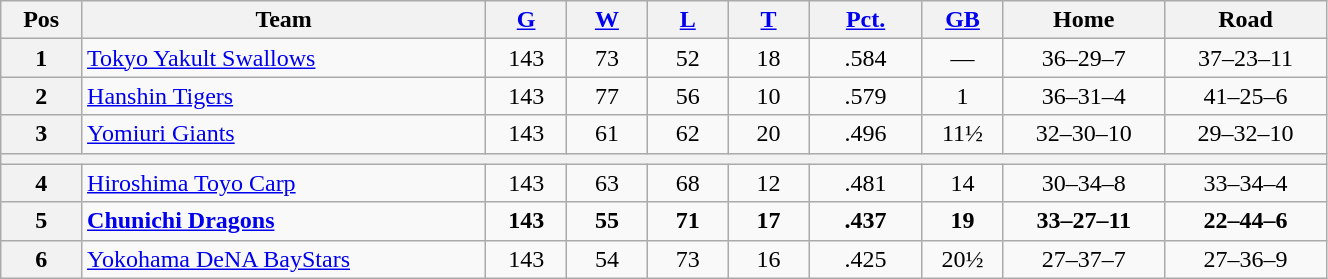<table class="wikitable plainrowheaders" width="70%" style="text-align:center;">
<tr>
<th width="5%" scope="col">Pos</th>
<th width="25%" scope="col">Team</th>
<th width="5%" scope="col"><a href='#'>G</a></th>
<th width="5%" scope="col"><a href='#'>W</a></th>
<th width="5%" scope="col"><a href='#'>L</a></th>
<th width="5%" scope="col"><a href='#'>T</a></th>
<th width="7%" scope="col"><a href='#'>Pct.</a></th>
<th width="5%" scope="col"><a href='#'>GB</a></th>
<th width="10%" scope="col">Home</th>
<th width="10%" scope="col">Road</th>
</tr>
<tr>
<th>1</th>
<td style="text-align:left;"><a href='#'>Tokyo Yakult Swallows</a></td>
<td>143</td>
<td>73</td>
<td>52</td>
<td>18</td>
<td>.584</td>
<td>—</td>
<td>36–29–7</td>
<td>37–23–11</td>
</tr>
<tr>
<th>2</th>
<td style="text-align:left;"><a href='#'>Hanshin Tigers</a></td>
<td>143</td>
<td>77</td>
<td>56</td>
<td>10</td>
<td>.579</td>
<td>1</td>
<td>36–31–4</td>
<td>41–25–6</td>
</tr>
<tr>
<th>3</th>
<td style="text-align:left;"><a href='#'>Yomiuri Giants</a></td>
<td>143</td>
<td>61</td>
<td>62</td>
<td>20</td>
<td>.496</td>
<td>11½</td>
<td>32–30–10</td>
<td>29–32–10</td>
</tr>
<tr>
<th colspan="10"></th>
</tr>
<tr>
<th>4</th>
<td style="text-align:left;"><a href='#'>Hiroshima Toyo Carp</a></td>
<td>143</td>
<td>63</td>
<td>68</td>
<td>12</td>
<td>.481</td>
<td>14</td>
<td>30–34–8</td>
<td>33–34–4</td>
</tr>
<tr>
<th>5</th>
<td style="text-align:left;"><strong><a href='#'>Chunichi Dragons</a></strong></td>
<td><strong>143</strong></td>
<td><strong>55</strong></td>
<td><strong>71</strong></td>
<td><strong>17</strong></td>
<td><strong>.437</strong></td>
<td><strong>19</strong></td>
<td><strong>33–27–11</strong></td>
<td><strong>22–44–6</strong></td>
</tr>
<tr>
<th>6</th>
<td style="text-align:left;"><a href='#'>Yokohama DeNA BayStars</a></td>
<td>143</td>
<td>54</td>
<td>73</td>
<td>16</td>
<td>.425</td>
<td>20½</td>
<td>27–37–7</td>
<td>27–36–9</td>
</tr>
</table>
